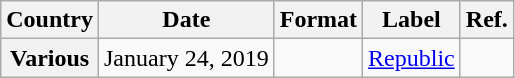<table class="wikitable plainrowheaders">
<tr>
<th scope="col">Country</th>
<th scope="col">Date</th>
<th scope="col">Format</th>
<th scope="col">Label</th>
<th scope="col">Ref.</th>
</tr>
<tr>
<th scope="row">Various</th>
<td>January 24, 2019</td>
<td></td>
<td><a href='#'>Republic</a></td>
</tr>
</table>
